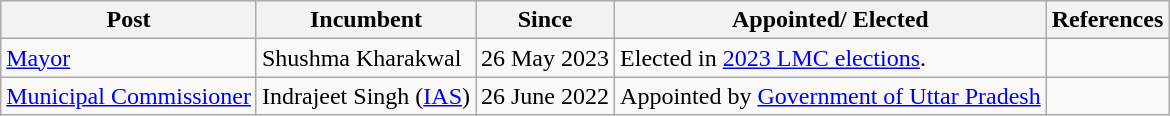<table class="wikitable">
<tr>
<th>Post</th>
<th>Incumbent</th>
<th>Since</th>
<th>Appointed/ Elected</th>
<th>References</th>
</tr>
<tr>
<td><a href='#'>Mayor</a></td>
<td>Shushma Kharakwal</td>
<td>26 May 2023</td>
<td>Elected in <a href='#'>2023 LMC elections</a>.</td>
<td></td>
</tr>
<tr>
<td><a href='#'>Municipal Commissioner</a></td>
<td>Indrajeet Singh (<a href='#'>IAS</a>)</td>
<td>26 June 2022</td>
<td>Appointed by <a href='#'>Government of Uttar Pradesh</a></td>
<td></td>
</tr>
</table>
